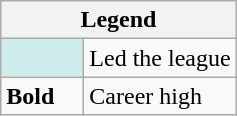<table class="wikitable mw-collapsible mw-collapsed">
<tr>
<th colspan="2">Legend</th>
</tr>
<tr>
<td style="background:#cfecec; width:3em;"></td>
<td>Led the league</td>
</tr>
<tr>
<td><strong>Bold</strong></td>
<td>Career high</td>
</tr>
</table>
